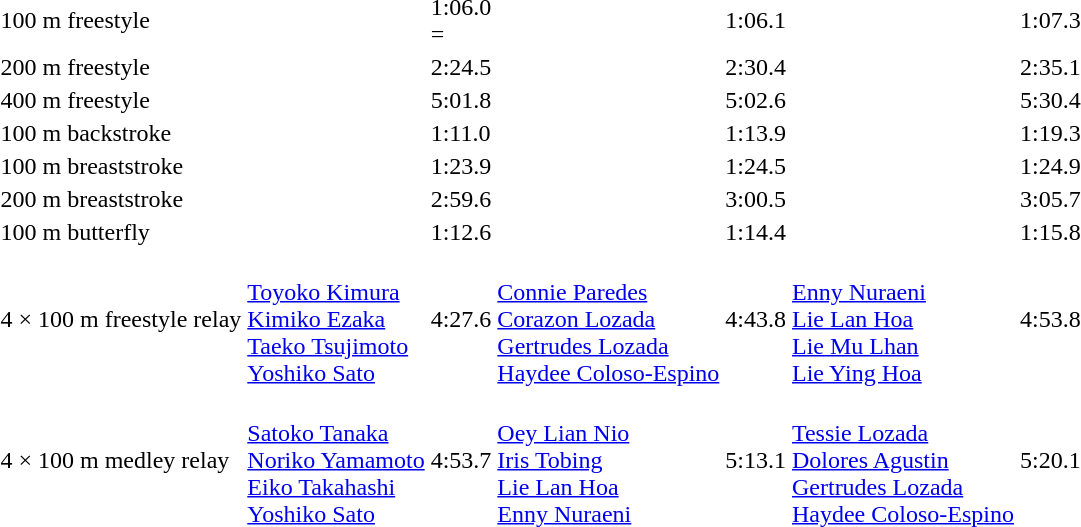<table>
<tr>
<td>100 m freestyle<br></td>
<td></td>
<td>1:06.0<br>=</td>
<td></td>
<td>1:06.1</td>
<td></td>
<td>1:07.3</td>
</tr>
<tr>
<td>200 m freestyle<br></td>
<td></td>
<td>2:24.5<br></td>
<td></td>
<td>2:30.4</td>
<td></td>
<td>2:35.1</td>
</tr>
<tr>
<td>400 m freestyle<br></td>
<td></td>
<td>5:01.8<br></td>
<td></td>
<td>5:02.6</td>
<td></td>
<td>5:30.4</td>
</tr>
<tr>
<td>100 m backstroke<br></td>
<td></td>
<td>1:11.0<br></td>
<td></td>
<td>1:13.9</td>
<td></td>
<td>1:19.3</td>
</tr>
<tr>
<td>100 m breaststroke<br></td>
<td></td>
<td>1:23.9<br></td>
<td></td>
<td>1:24.5</td>
<td></td>
<td>1:24.9</td>
</tr>
<tr>
<td>200 m breaststroke<br></td>
<td></td>
<td>2:59.6</td>
<td></td>
<td>3:00.5</td>
<td></td>
<td>3:05.7</td>
</tr>
<tr>
<td>100 m butterfly<br></td>
<td></td>
<td>1:12.6<br></td>
<td></td>
<td>1:14.4</td>
<td></td>
<td>1:15.8</td>
</tr>
<tr>
<td>4 × 100 m freestyle relay<br></td>
<td><br><a href='#'>Toyoko Kimura</a><br><a href='#'>Kimiko Ezaka</a><br><a href='#'>Taeko Tsujimoto</a><br><a href='#'>Yoshiko Sato</a></td>
<td>4:27.6</td>
<td><br><a href='#'>Connie Paredes</a><br><a href='#'>Corazon Lozada</a><br><a href='#'>Gertrudes Lozada</a><br><a href='#'>Haydee Coloso-Espino</a></td>
<td>4:43.8</td>
<td><br><a href='#'>Enny Nuraeni</a><br><a href='#'>Lie Lan Hoa</a><br><a href='#'>Lie Mu Lhan</a><br><a href='#'>Lie Ying Hoa</a></td>
<td>4:53.8</td>
</tr>
<tr>
<td>4 × 100 m medley relay<br></td>
<td><br><a href='#'>Satoko Tanaka</a><br><a href='#'>Noriko Yamamoto</a><br><a href='#'>Eiko Takahashi</a><br><a href='#'>Yoshiko Sato</a></td>
<td>4:53.7<br></td>
<td><br><a href='#'>Oey Lian Nio</a><br><a href='#'>Iris Tobing</a><br><a href='#'>Lie Lan Hoa</a><br><a href='#'>Enny Nuraeni</a></td>
<td>5:13.1</td>
<td><br><a href='#'>Tessie Lozada</a><br><a href='#'>Dolores Agustin</a><br><a href='#'>Gertrudes Lozada</a><br><a href='#'>Haydee Coloso-Espino</a></td>
<td>5:20.1</td>
</tr>
</table>
